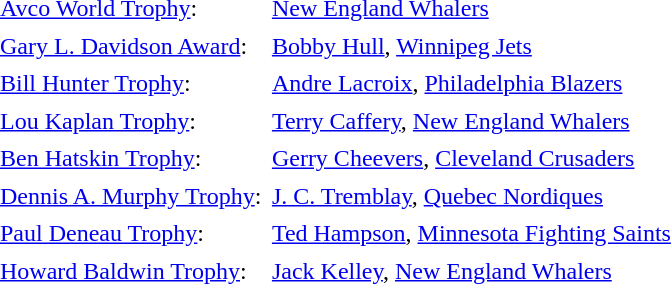<table cellpadding="3" cellspacing="1">
<tr>
<td><a href='#'>Avco World Trophy</a>:</td>
<td><a href='#'>New England Whalers</a></td>
</tr>
<tr>
<td><a href='#'>Gary L. Davidson Award</a>:</td>
<td><a href='#'>Bobby Hull</a>, <a href='#'>Winnipeg Jets</a></td>
</tr>
<tr>
<td><a href='#'>Bill Hunter Trophy</a>:</td>
<td><a href='#'>Andre Lacroix</a>, <a href='#'>Philadelphia Blazers</a></td>
</tr>
<tr>
<td><a href='#'>Lou Kaplan Trophy</a>:</td>
<td><a href='#'>Terry Caffery</a>, <a href='#'>New England Whalers</a></td>
</tr>
<tr>
<td><a href='#'>Ben Hatskin Trophy</a>:</td>
<td><a href='#'>Gerry Cheevers</a>, <a href='#'>Cleveland Crusaders</a></td>
</tr>
<tr>
<td><a href='#'>Dennis A. Murphy Trophy</a>:</td>
<td><a href='#'>J. C. Tremblay</a>, <a href='#'>Quebec Nordiques</a></td>
</tr>
<tr>
<td><a href='#'>Paul Deneau Trophy</a>:</td>
<td><a href='#'>Ted Hampson</a>, <a href='#'>Minnesota Fighting Saints</a></td>
</tr>
<tr>
<td><a href='#'>Howard Baldwin Trophy</a>:</td>
<td><a href='#'>Jack Kelley</a>, <a href='#'>New England Whalers</a></td>
</tr>
</table>
